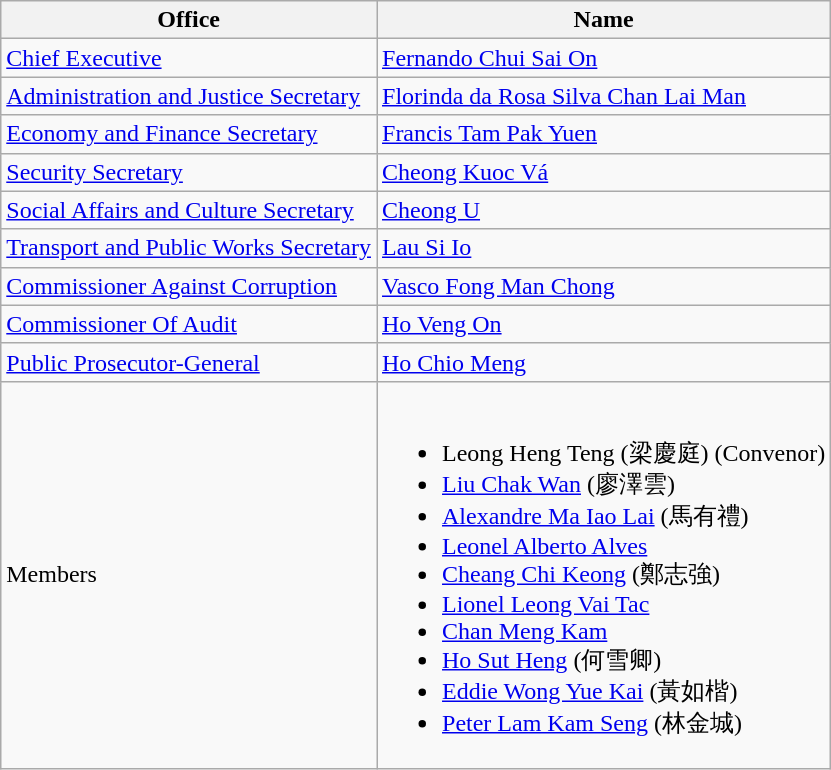<table class="wikitable">
<tr>
<th>Office</th>
<th>Name</th>
</tr>
<tr>
<td><a href='#'>Chief Executive</a></td>
<td><a href='#'>Fernando Chui Sai On</a></td>
</tr>
<tr>
<td><a href='#'>Administration and Justice Secretary</a></td>
<td><a href='#'>Florinda da Rosa Silva Chan Lai Man</a></td>
</tr>
<tr>
<td><a href='#'>Economy and Finance Secretary</a></td>
<td><a href='#'>Francis Tam Pak Yuen</a></td>
</tr>
<tr>
<td><a href='#'>Security Secretary</a></td>
<td><a href='#'>Cheong Kuoc Vá</a></td>
</tr>
<tr>
<td><a href='#'>Social Affairs and Culture Secretary</a></td>
<td><a href='#'>Cheong U</a></td>
</tr>
<tr>
<td><a href='#'>Transport and Public Works Secretary</a></td>
<td><a href='#'>Lau Si Io</a></td>
</tr>
<tr>
<td><a href='#'>Commissioner Against Corruption</a></td>
<td><a href='#'>Vasco Fong Man Chong</a></td>
</tr>
<tr>
<td><a href='#'>Commissioner Of Audit</a></td>
<td><a href='#'>Ho Veng On</a></td>
</tr>
<tr>
<td><a href='#'>Public Prosecutor-General</a></td>
<td><a href='#'>Ho Chio Meng</a></td>
</tr>
<tr>
<td>Members</td>
<td><br><ul><li>Leong Heng Teng (梁慶庭) (Convenor)</li><li><a href='#'>Liu Chak Wan</a> (廖澤雲)</li><li><a href='#'>Alexandre Ma Iao Lai</a> (馬有禮)</li><li><a href='#'>Leonel Alberto Alves</a></li><li><a href='#'>Cheang Chi Keong</a> (鄭志強)</li><li><a href='#'>Lionel Leong Vai Tac</a></li><li><a href='#'>Chan Meng Kam</a></li><li><a href='#'>Ho Sut Heng</a> (何雪卿)</li><li><a href='#'>Eddie Wong Yue Kai</a> (黃如楷)</li><li><a href='#'>Peter Lam Kam Seng</a> (林金城)</li></ul></td>
</tr>
</table>
